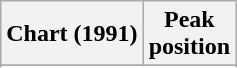<table class="wikitable sortable plainrowheaders">
<tr>
<th>Chart (1991)</th>
<th>Peak<br>position</th>
</tr>
<tr>
</tr>
<tr>
</tr>
<tr>
</tr>
<tr>
</tr>
</table>
